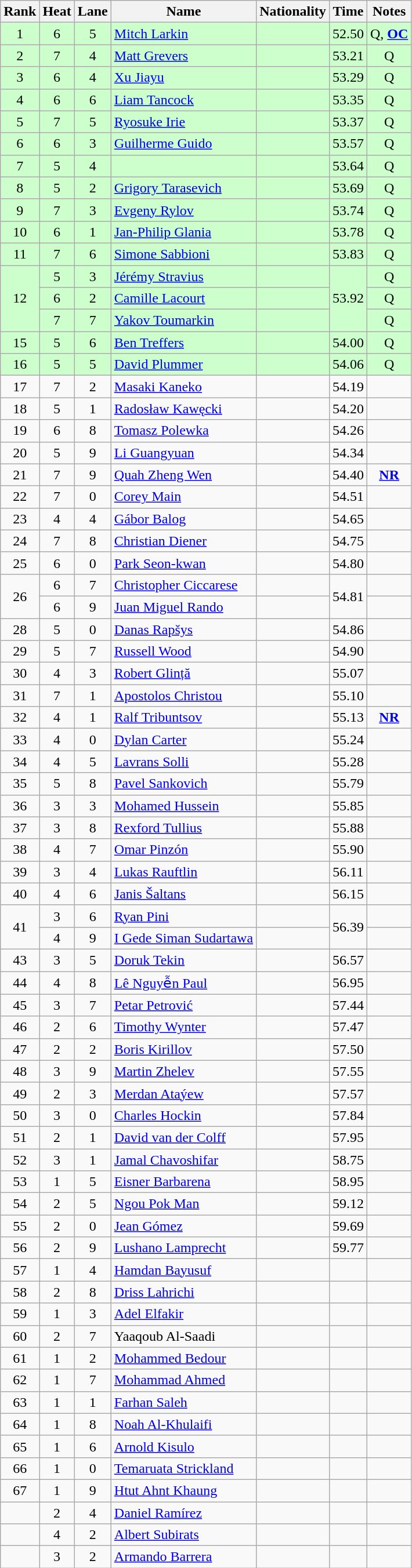<table class="wikitable sortable" style="text-align:center">
<tr>
<th>Rank</th>
<th>Heat</th>
<th>Lane</th>
<th>Name</th>
<th>Nationality</th>
<th>Time</th>
<th>Notes</th>
</tr>
<tr bgcolor=ccffcc>
<td>1</td>
<td>6</td>
<td>5</td>
<td align=left><a href='#'>Mitch Larkin</a></td>
<td align=left></td>
<td>52.50</td>
<td>Q, <strong><a href='#'>OC</a></strong></td>
</tr>
<tr bgcolor=ccffcc>
<td>2</td>
<td>7</td>
<td>4</td>
<td align=left><a href='#'>Matt Grevers</a></td>
<td align=left></td>
<td>53.21</td>
<td>Q</td>
</tr>
<tr bgcolor=ccffcc>
<td>3</td>
<td>6</td>
<td>4</td>
<td align=left><a href='#'>Xu Jiayu</a></td>
<td align=left></td>
<td>53.29</td>
<td>Q</td>
</tr>
<tr bgcolor=ccffcc>
<td>4</td>
<td>6</td>
<td>6</td>
<td align=left><a href='#'>Liam Tancock</a></td>
<td align=left></td>
<td>53.35</td>
<td>Q</td>
</tr>
<tr bgcolor=ccffcc>
<td>5</td>
<td>7</td>
<td>5</td>
<td align=left><a href='#'>Ryosuke Irie</a></td>
<td align=left></td>
<td>53.37</td>
<td>Q</td>
</tr>
<tr bgcolor=ccffcc>
<td>6</td>
<td>6</td>
<td>3</td>
<td align=left><a href='#'>Guilherme Guido</a></td>
<td align=left></td>
<td>53.57</td>
<td>Q</td>
</tr>
<tr bgcolor=ccffcc>
<td>7</td>
<td>5</td>
<td>4</td>
<td align=left></td>
<td align=left></td>
<td>53.64</td>
<td>Q</td>
</tr>
<tr bgcolor=ccffcc>
<td>8</td>
<td>5</td>
<td>2</td>
<td align=left><a href='#'>Grigory Tarasevich</a></td>
<td align=left></td>
<td>53.69</td>
<td>Q</td>
</tr>
<tr bgcolor=ccffcc>
<td>9</td>
<td>7</td>
<td>3</td>
<td align=left><a href='#'>Evgeny Rylov</a></td>
<td align=left></td>
<td>53.74</td>
<td>Q</td>
</tr>
<tr bgcolor=ccffcc>
<td>10</td>
<td>6</td>
<td>1</td>
<td align=left><a href='#'>Jan-Philip Glania</a></td>
<td align=left></td>
<td>53.78</td>
<td>Q</td>
</tr>
<tr bgcolor=ccffcc>
<td>11</td>
<td>7</td>
<td>6</td>
<td align=left><a href='#'>Simone Sabbioni</a></td>
<td align=left></td>
<td>53.83</td>
<td>Q</td>
</tr>
<tr bgcolor=ccffcc>
<td rowspan=3>12</td>
<td>5</td>
<td>3</td>
<td align=left><a href='#'>Jérémy Stravius</a></td>
<td align=left></td>
<td rowspan=3>53.92</td>
<td>Q</td>
</tr>
<tr bgcolor=ccffcc>
<td>6</td>
<td>2</td>
<td align=left><a href='#'>Camille Lacourt</a></td>
<td align=left></td>
<td>Q</td>
</tr>
<tr bgcolor=ccffcc>
<td>7</td>
<td>7</td>
<td align=left><a href='#'>Yakov Toumarkin</a></td>
<td align=left></td>
<td>Q</td>
</tr>
<tr bgcolor=ccffcc>
<td>15</td>
<td>5</td>
<td>6</td>
<td align=left><a href='#'>Ben Treffers</a></td>
<td align=left></td>
<td>54.00</td>
<td>Q</td>
</tr>
<tr bgcolor=ccffcc>
<td>16</td>
<td>5</td>
<td>5</td>
<td align=left><a href='#'>David Plummer</a></td>
<td align=left></td>
<td>54.06</td>
<td>Q</td>
</tr>
<tr>
<td>17</td>
<td>7</td>
<td>2</td>
<td align=left><a href='#'>Masaki Kaneko</a></td>
<td align=left></td>
<td>54.19</td>
<td></td>
</tr>
<tr>
<td>18</td>
<td>5</td>
<td>1</td>
<td align=left><a href='#'>Radosław Kawęcki</a></td>
<td align=left></td>
<td>54.20</td>
<td></td>
</tr>
<tr>
<td>19</td>
<td>6</td>
<td>8</td>
<td align=left><a href='#'>Tomasz Polewka</a></td>
<td align=left></td>
<td>54.26</td>
<td></td>
</tr>
<tr>
<td>20</td>
<td>5</td>
<td>9</td>
<td align=left><a href='#'>Li Guangyuan</a></td>
<td align=left></td>
<td>54.34</td>
<td></td>
</tr>
<tr>
<td>21</td>
<td>7</td>
<td>9</td>
<td align=left><a href='#'>Quah Zheng Wen</a></td>
<td align=left></td>
<td>54.40</td>
<td><strong><a href='#'>NR</a></strong></td>
</tr>
<tr>
<td>22</td>
<td>7</td>
<td>0</td>
<td align=left><a href='#'>Corey Main</a></td>
<td align=left></td>
<td>54.51</td>
<td></td>
</tr>
<tr>
<td>23</td>
<td>4</td>
<td>4</td>
<td align=left><a href='#'>Gábor Balog</a></td>
<td align=left></td>
<td>54.65</td>
<td></td>
</tr>
<tr>
<td>24</td>
<td>7</td>
<td>8</td>
<td align=left><a href='#'>Christian Diener</a></td>
<td align=left></td>
<td>54.75</td>
<td></td>
</tr>
<tr>
<td>25</td>
<td>6</td>
<td>0</td>
<td align=left><a href='#'>Park Seon-kwan</a></td>
<td align=left></td>
<td>54.80</td>
<td></td>
</tr>
<tr>
<td rowspan=2>26</td>
<td>6</td>
<td>7</td>
<td align=left><a href='#'>Christopher Ciccarese</a></td>
<td align=left></td>
<td rowspan=2>54.81</td>
<td></td>
</tr>
<tr>
<td>6</td>
<td>9</td>
<td align=left><a href='#'>Juan Miguel Rando</a></td>
<td align=left></td>
<td></td>
</tr>
<tr>
<td>28</td>
<td>5</td>
<td>0</td>
<td align=left><a href='#'>Danas Rapšys</a></td>
<td align=left></td>
<td>54.86</td>
<td></td>
</tr>
<tr>
<td>29</td>
<td>5</td>
<td>7</td>
<td align=left><a href='#'>Russell Wood</a></td>
<td align=left></td>
<td>54.90</td>
<td></td>
</tr>
<tr>
<td>30</td>
<td>4</td>
<td>3</td>
<td align=left><a href='#'>Robert Glință</a></td>
<td align=left></td>
<td>55.07</td>
<td></td>
</tr>
<tr>
<td>31</td>
<td>7</td>
<td>1</td>
<td align=left><a href='#'>Apostolos Christou</a></td>
<td align=left></td>
<td>55.10</td>
<td></td>
</tr>
<tr>
<td>32</td>
<td>4</td>
<td>1</td>
<td align=left><a href='#'>Ralf Tribuntsov</a></td>
<td align=left></td>
<td>55.13</td>
<td><strong><a href='#'>NR</a></strong></td>
</tr>
<tr>
<td>33</td>
<td>4</td>
<td>0</td>
<td align=left><a href='#'>Dylan Carter</a></td>
<td align=left></td>
<td>55.24</td>
<td></td>
</tr>
<tr>
<td>34</td>
<td>4</td>
<td>5</td>
<td align=left><a href='#'>Lavrans Solli</a></td>
<td align=left></td>
<td>55.28</td>
<td></td>
</tr>
<tr>
<td>35</td>
<td>5</td>
<td>8</td>
<td align=left><a href='#'>Pavel Sankovich</a></td>
<td align=left></td>
<td>55.79</td>
<td></td>
</tr>
<tr>
<td>36</td>
<td>3</td>
<td>3</td>
<td align=left><a href='#'>Mohamed Hussein</a></td>
<td align=left></td>
<td>55.85</td>
<td></td>
</tr>
<tr>
<td>37</td>
<td>3</td>
<td>8</td>
<td align=left><a href='#'>Rexford Tullius</a></td>
<td align=left></td>
<td>55.88</td>
<td></td>
</tr>
<tr>
<td>38</td>
<td>4</td>
<td>7</td>
<td align=left><a href='#'>Omar Pinzón</a></td>
<td align=left></td>
<td>55.90</td>
<td></td>
</tr>
<tr>
<td>39</td>
<td>3</td>
<td>4</td>
<td align=left><a href='#'>Lukas Rauftlin</a></td>
<td align=left></td>
<td>56.11</td>
<td></td>
</tr>
<tr>
<td>40</td>
<td>4</td>
<td>6</td>
<td align=left><a href='#'>Janis Šaltans</a></td>
<td align=left></td>
<td>56.15</td>
<td></td>
</tr>
<tr>
<td rowspan=2>41</td>
<td>3</td>
<td>6</td>
<td align=left><a href='#'>Ryan Pini</a></td>
<td align=left></td>
<td rowspan=2>56.39</td>
<td></td>
</tr>
<tr>
<td>4</td>
<td>9</td>
<td align=left><a href='#'>I Gede Siman Sudartawa</a></td>
<td align=left></td>
<td></td>
</tr>
<tr>
<td>43</td>
<td>3</td>
<td>5</td>
<td align=left><a href='#'>Doruk Tekin</a></td>
<td align=left></td>
<td>56.57</td>
<td></td>
</tr>
<tr>
<td>44</td>
<td>4</td>
<td>8</td>
<td align=left><a href='#'>Lê Nguyễn Paul</a></td>
<td align=left></td>
<td>56.95</td>
<td></td>
</tr>
<tr>
<td>45</td>
<td>3</td>
<td>7</td>
<td align=left><a href='#'>Petar Petrović</a></td>
<td align=left></td>
<td>57.44</td>
<td></td>
</tr>
<tr>
<td>46</td>
<td>2</td>
<td>6</td>
<td align=left><a href='#'>Timothy Wynter</a></td>
<td align=left></td>
<td>57.47</td>
<td></td>
</tr>
<tr>
<td>47</td>
<td>2</td>
<td>2</td>
<td align=left><a href='#'>Boris Kirillov</a></td>
<td align=left></td>
<td>57.50</td>
<td></td>
</tr>
<tr>
<td>48</td>
<td>3</td>
<td>9</td>
<td align=left><a href='#'>Martin Zhelev</a></td>
<td align=left></td>
<td>57.55</td>
<td></td>
</tr>
<tr>
<td>49</td>
<td>2</td>
<td>3</td>
<td align=left><a href='#'>Merdan Ataýew</a></td>
<td align=left></td>
<td>57.57</td>
<td></td>
</tr>
<tr>
<td>50</td>
<td>3</td>
<td>0</td>
<td align=left><a href='#'>Charles Hockin</a></td>
<td align=left></td>
<td>57.84</td>
<td></td>
</tr>
<tr>
<td>51</td>
<td>2</td>
<td>1</td>
<td align=left><a href='#'>David van der Colff</a></td>
<td align=left></td>
<td>57.95</td>
<td></td>
</tr>
<tr>
<td>52</td>
<td>3</td>
<td>1</td>
<td align=left><a href='#'>Jamal Chavoshifar</a></td>
<td align=left></td>
<td>58.75</td>
<td></td>
</tr>
<tr>
<td>53</td>
<td>1</td>
<td>5</td>
<td align=left><a href='#'>Eisner Barbarena</a></td>
<td align=left></td>
<td>58.95</td>
<td></td>
</tr>
<tr>
<td>54</td>
<td>2</td>
<td>5</td>
<td align=left><a href='#'>Ngou Pok Man</a></td>
<td align=left></td>
<td>59.12</td>
<td></td>
</tr>
<tr>
<td>55</td>
<td>2</td>
<td>0</td>
<td align=left><a href='#'>Jean Gómez</a></td>
<td align=left></td>
<td>59.69</td>
<td></td>
</tr>
<tr>
<td>56</td>
<td>2</td>
<td>9</td>
<td align=left><a href='#'>Lushano Lamprecht</a></td>
<td align=left></td>
<td>59.77</td>
<td></td>
</tr>
<tr>
<td>57</td>
<td>1</td>
<td>4</td>
<td align=left><a href='#'>Hamdan Bayusuf</a></td>
<td align=left></td>
<td></td>
<td></td>
</tr>
<tr>
<td>58</td>
<td>2</td>
<td>8</td>
<td align=left><a href='#'>Driss Lahrichi</a></td>
<td align=left></td>
<td></td>
<td></td>
</tr>
<tr>
<td>59</td>
<td>1</td>
<td>3</td>
<td align=left><a href='#'>Adel Elfakir</a></td>
<td align=left></td>
<td></td>
<td></td>
</tr>
<tr>
<td>60</td>
<td>2</td>
<td>7</td>
<td align=left>Yaaqoub Al-Saadi</td>
<td align=left></td>
<td></td>
<td></td>
</tr>
<tr>
<td>61</td>
<td>1</td>
<td>2</td>
<td align=left><a href='#'>Mohammed Bedour</a></td>
<td align=left></td>
<td></td>
<td></td>
</tr>
<tr>
<td>62</td>
<td>1</td>
<td>7</td>
<td align=left><a href='#'>Mohammad Ahmed</a></td>
<td align=left></td>
<td></td>
<td></td>
</tr>
<tr>
<td>63</td>
<td>1</td>
<td>1</td>
<td align=left><a href='#'>Farhan Saleh</a></td>
<td align=left></td>
<td></td>
<td></td>
</tr>
<tr>
<td>64</td>
<td>1</td>
<td>8</td>
<td align=left><a href='#'>Noah Al-Khulaifi</a></td>
<td align=left></td>
<td></td>
<td></td>
</tr>
<tr>
<td>65</td>
<td>1</td>
<td>6</td>
<td align=left><a href='#'>Arnold Kisulo</a></td>
<td align=left></td>
<td></td>
<td></td>
</tr>
<tr>
<td>66</td>
<td>1</td>
<td>0</td>
<td align=left><a href='#'>Temaruata Strickland</a></td>
<td align=left></td>
<td></td>
<td></td>
</tr>
<tr>
<td>67</td>
<td>1</td>
<td>9</td>
<td align=left><a href='#'>Htut Ahnt Khaung</a></td>
<td align=left></td>
<td></td>
<td></td>
</tr>
<tr>
<td></td>
<td>2</td>
<td>4</td>
<td align=left><a href='#'>Daniel Ramírez</a></td>
<td align=left></td>
<td></td>
<td></td>
</tr>
<tr>
<td></td>
<td>4</td>
<td>2</td>
<td align=left><a href='#'>Albert Subirats</a></td>
<td align=left></td>
<td></td>
<td></td>
</tr>
<tr>
<td></td>
<td>3</td>
<td>2</td>
<td align=left><a href='#'>Armando Barrera</a></td>
<td align=left></td>
<td></td>
<td></td>
</tr>
</table>
